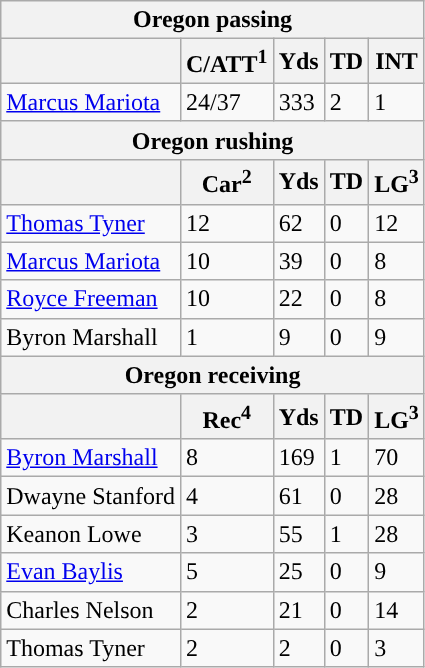<table class="wikitable">
<tr>
<th colspan="5">Oregon passing</th>
</tr>
<tr>
<th></th>
<th>C/ATT<sup>1</sup></th>
<th>Yds</th>
<th>TD</th>
<th>INT</th>
</tr>
<tr>
<td><a href='#'>Marcus Mariota</a></td>
<td>24/37</td>
<td>333</td>
<td>2</td>
<td>1</td>
</tr>
<tr>
<th colspan="5">Oregon rushing</th>
</tr>
<tr>
<th></th>
<th>Car<sup>2</sup></th>
<th>Yds</th>
<th>TD</th>
<th>LG<sup>3</sup></th>
</tr>
<tr>
<td><a href='#'>Thomas Tyner</a></td>
<td>12</td>
<td>62</td>
<td>0</td>
<td>12</td>
</tr>
<tr>
<td><a href='#'>Marcus Mariota</a></td>
<td>10</td>
<td>39</td>
<td>0</td>
<td>8</td>
</tr>
<tr>
<td><a href='#'>Royce Freeman</a></td>
<td>10</td>
<td>22</td>
<td>0</td>
<td>8</td>
</tr>
<tr>
<td>Byron Marshall</td>
<td>1</td>
<td>9</td>
<td>0</td>
<td>9</td>
</tr>
<tr>
<th colspan="9">Oregon receiving</th>
</tr>
<tr>
<th></th>
<th>Rec<sup>4</sup></th>
<th>Yds</th>
<th>TD</th>
<th>LG<sup>3</sup></th>
</tr>
<tr>
<td><a href='#'>Byron Marshall</a></td>
<td>8</td>
<td>169</td>
<td>1</td>
<td>70</td>
</tr>
<tr>
<td>Dwayne Stanford</td>
<td>4</td>
<td>61</td>
<td>0</td>
<td>28</td>
</tr>
<tr>
<td>Keanon Lowe</td>
<td>3</td>
<td>55</td>
<td>1</td>
<td>28</td>
</tr>
<tr>
<td><a href='#'>Evan Baylis</a></td>
<td>5</td>
<td>25</td>
<td>0</td>
<td>9</td>
</tr>
<tr>
<td>Charles Nelson</td>
<td>2</td>
<td>21</td>
<td>0</td>
<td>14</td>
</tr>
<tr>
<td>Thomas Tyner</td>
<td>2</td>
<td>2</td>
<td>0</td>
<td>3</td>
</tr>
</table>
